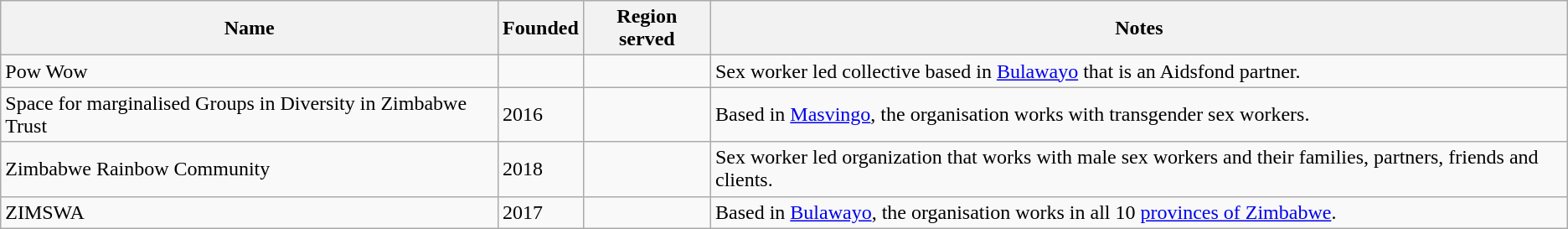<table class="wikitable sortable">
<tr>
<th>Name</th>
<th>Founded</th>
<th>Region served</th>
<th>Notes</th>
</tr>
<tr>
<td>Pow Wow</td>
<td></td>
<td></td>
<td>Sex worker led collective based in <a href='#'>Bulawayo</a> that is an Aidsfond partner.</td>
</tr>
<tr>
<td>Space for marginalised Groups in Diversity in Zimbabwe Trust</td>
<td>2016</td>
<td></td>
<td>Based in <a href='#'>Masvingo</a>, the organisation works with transgender sex workers.</td>
</tr>
<tr>
<td>Zimbabwe Rainbow Community</td>
<td>2018</td>
<td></td>
<td>Sex worker led organization that works with male sex workers and their families, partners, friends and clients.</td>
</tr>
<tr>
<td>ZIMSWA</td>
<td>2017</td>
<td></td>
<td>Based in <a href='#'>Bulawayo</a>, the organisation works in all 10 <a href='#'>provinces of Zimbabwe</a>.</td>
</tr>
</table>
